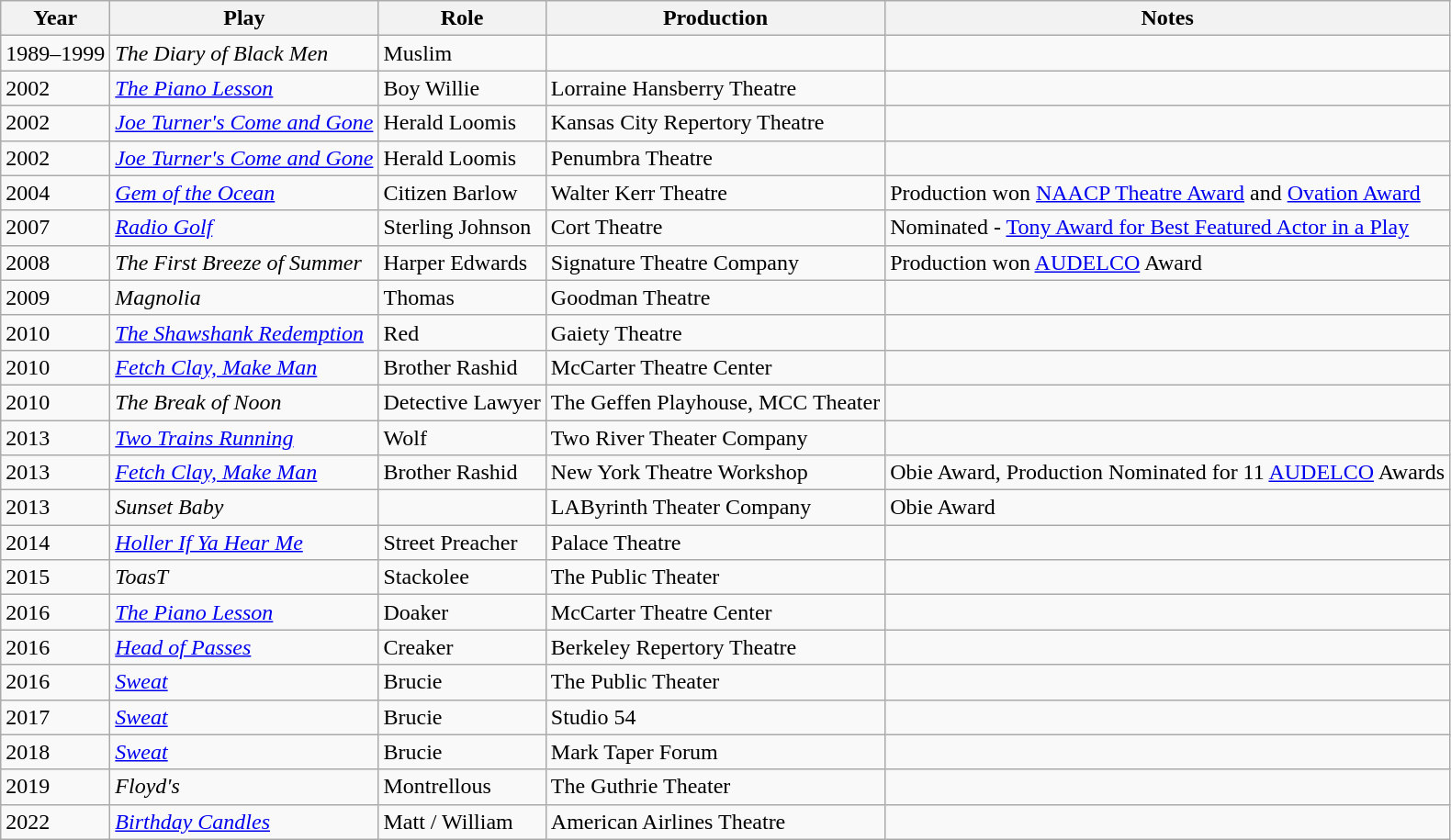<table class="wikitable sortable">
<tr>
<th>Year</th>
<th>Play</th>
<th>Role</th>
<th>Production</th>
<th>Notes</th>
</tr>
<tr>
<td>1989–1999</td>
<td><em>The Diary of Black Men</em></td>
<td>Muslim</td>
<td></td>
<td></td>
</tr>
<tr>
<td>2002</td>
<td><em><a href='#'>The Piano Lesson</a></em></td>
<td>Boy Willie</td>
<td>Lorraine Hansberry Theatre</td>
<td></td>
</tr>
<tr>
<td>2002</td>
<td><em><a href='#'>Joe Turner's Come and Gone</a></em></td>
<td>Herald Loomis</td>
<td>Kansas City Repertory Theatre</td>
<td></td>
</tr>
<tr>
<td>2002</td>
<td><em><a href='#'>Joe Turner's Come and Gone</a></em></td>
<td>Herald Loomis</td>
<td>Penumbra Theatre</td>
<td></td>
</tr>
<tr>
<td>2004</td>
<td><em><a href='#'>Gem of the Ocean</a></em></td>
<td>Citizen Barlow</td>
<td>Walter Kerr Theatre</td>
<td>Production won <a href='#'>NAACP Theatre Award</a> and <a href='#'>Ovation Award</a></td>
</tr>
<tr>
<td>2007</td>
<td><em><a href='#'>Radio Golf</a></em></td>
<td>Sterling Johnson</td>
<td>Cort Theatre</td>
<td>Nominated - <a href='#'>Tony Award for Best Featured Actor in a Play</a></td>
</tr>
<tr>
<td>2008</td>
<td><em>The First Breeze of Summer</em></td>
<td>Harper Edwards</td>
<td>Signature Theatre Company</td>
<td>Production won <a href='#'>AUDELCO</a> Award</td>
</tr>
<tr>
<td>2009</td>
<td><em>Magnolia</em></td>
<td>Thomas</td>
<td>Goodman Theatre</td>
<td></td>
</tr>
<tr>
<td>2010</td>
<td><em><a href='#'>The Shawshank Redemption</a></em></td>
<td>Red</td>
<td>Gaiety Theatre</td>
<td></td>
</tr>
<tr>
<td>2010</td>
<td><em><a href='#'>Fetch Clay, Make Man</a></em></td>
<td>Brother Rashid</td>
<td>McCarter Theatre Center</td>
<td></td>
</tr>
<tr>
<td>2010</td>
<td><em>The Break of Noon</em></td>
<td>Detective Lawyer</td>
<td>The Geffen Playhouse, MCC Theater</td>
<td></td>
</tr>
<tr>
<td>2013</td>
<td><em><a href='#'>Two Trains Running</a></em></td>
<td>Wolf</td>
<td>Two River Theater Company</td>
<td></td>
</tr>
<tr>
<td>2013</td>
<td><em><a href='#'>Fetch Clay, Make Man</a></em></td>
<td>Brother Rashid</td>
<td>New York Theatre Workshop</td>
<td>Obie Award, Production Nominated for 11 <a href='#'>AUDELCO</a> Awards</td>
</tr>
<tr>
<td>2013</td>
<td><em>Sunset Baby</em></td>
<td></td>
<td>LAByrinth Theater Company</td>
<td>Obie Award</td>
</tr>
<tr>
<td>2014</td>
<td><em><a href='#'>Holler If Ya Hear Me</a></em></td>
<td>Street Preacher</td>
<td>Palace Theatre</td>
<td></td>
</tr>
<tr>
<td>2015</td>
<td><em>ToasT</em></td>
<td>Stackolee</td>
<td>The Public Theater</td>
<td></td>
</tr>
<tr>
<td>2016</td>
<td><em><a href='#'>The Piano Lesson</a></em></td>
<td>Doaker</td>
<td>McCarter Theatre Center</td>
<td></td>
</tr>
<tr>
<td>2016</td>
<td><em><a href='#'>Head of Passes</a></em></td>
<td>Creaker</td>
<td>Berkeley Repertory Theatre</td>
<td></td>
</tr>
<tr>
<td>2016</td>
<td><em><a href='#'>Sweat</a></em></td>
<td>Brucie</td>
<td>The Public Theater</td>
<td></td>
</tr>
<tr>
<td>2017</td>
<td><em><a href='#'>Sweat</a></em></td>
<td>Brucie</td>
<td>Studio 54</td>
<td></td>
</tr>
<tr>
<td>2018</td>
<td><em><a href='#'>Sweat</a></em></td>
<td>Brucie</td>
<td>Mark Taper Forum</td>
<td></td>
</tr>
<tr>
<td>2019</td>
<td><em>Floyd's</em></td>
<td>Montrellous</td>
<td>The Guthrie Theater</td>
<td></td>
</tr>
<tr>
<td>2022</td>
<td><em><a href='#'>Birthday Candles</a></em></td>
<td>Matt / William</td>
<td>American Airlines Theatre</td>
<td></td>
</tr>
</table>
